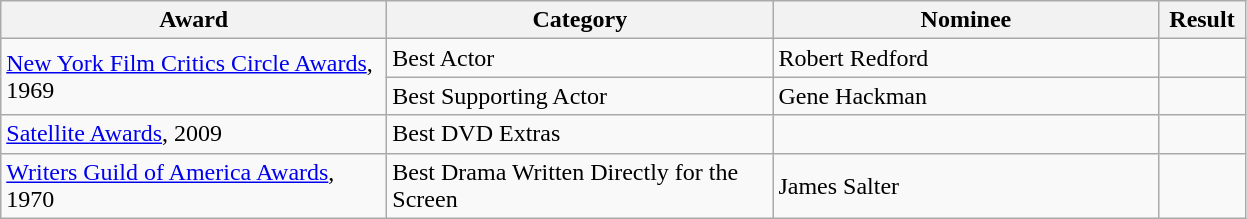<table class="wikitable">
<tr>
<th style="width:250px;">Award</th>
<th style="width:250px;">Category</th>
<th style="width:250px;">Nominee</th>
<th style="width:50px;">Result</th>
</tr>
<tr>
<td rowspan="2"><a href='#'>New York Film Critics Circle Awards</a>, 1969</td>
<td>Best Actor</td>
<td>Robert Redford</td>
<td></td>
</tr>
<tr>
<td>Best Supporting Actor</td>
<td>Gene Hackman</td>
<td></td>
</tr>
<tr>
<td><a href='#'>Satellite Awards</a>, 2009</td>
<td>Best DVD Extras</td>
<td></td>
<td></td>
</tr>
<tr>
<td><a href='#'>Writers Guild of America Awards</a>, 1970</td>
<td>Best Drama Written Directly for the Screen</td>
<td>James Salter</td>
<td></td>
</tr>
</table>
